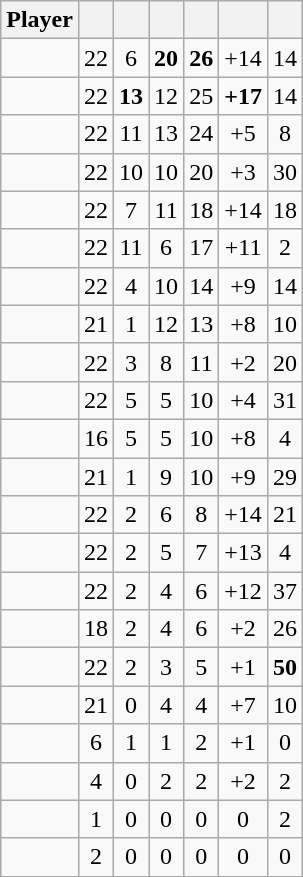<table class="wikitable sortable" style="text-align:center;">
<tr>
<th>Player</th>
<th></th>
<th></th>
<th></th>
<th></th>
<th data-sort-type="number"></th>
<th></th>
</tr>
<tr>
<td></td>
<td>22</td>
<td>6</td>
<td><span><strong>20</strong></span></td>
<td><span><strong>26</strong></span></td>
<td>+14</td>
<td>14</td>
</tr>
<tr>
<td></td>
<td>22</td>
<td><span><strong>13</strong></span></td>
<td>12</td>
<td>25</td>
<td><span><strong>+17</strong></span></td>
<td>14</td>
</tr>
<tr>
<td></td>
<td>22</td>
<td>11</td>
<td>13</td>
<td>24</td>
<td>+5</td>
<td>8</td>
</tr>
<tr>
<td></td>
<td>22</td>
<td>10</td>
<td>10</td>
<td>20</td>
<td>+3</td>
<td>30</td>
</tr>
<tr>
<td></td>
<td>22</td>
<td>7</td>
<td>11</td>
<td>18</td>
<td>+14</td>
<td>18</td>
</tr>
<tr>
<td></td>
<td>22</td>
<td>11</td>
<td>6</td>
<td>17</td>
<td>+11</td>
<td>2</td>
</tr>
<tr>
<td></td>
<td>22</td>
<td>4</td>
<td>10</td>
<td>14</td>
<td>+9</td>
<td>14</td>
</tr>
<tr>
<td></td>
<td>21</td>
<td>1</td>
<td>12</td>
<td>13</td>
<td>+8</td>
<td>10</td>
</tr>
<tr>
<td></td>
<td>22</td>
<td>3</td>
<td>8</td>
<td>11</td>
<td>+2</td>
<td>20</td>
</tr>
<tr>
<td></td>
<td>22</td>
<td>5</td>
<td>5</td>
<td>10</td>
<td>+4</td>
<td>31</td>
</tr>
<tr>
<td></td>
<td>16</td>
<td>5</td>
<td>5</td>
<td>10</td>
<td>+8</td>
<td>4</td>
</tr>
<tr>
<td></td>
<td>21</td>
<td>1</td>
<td>9</td>
<td>10</td>
<td>+9</td>
<td>29</td>
</tr>
<tr>
<td></td>
<td>22</td>
<td>2</td>
<td>6</td>
<td>8</td>
<td>+14</td>
<td>21</td>
</tr>
<tr>
<td></td>
<td>22</td>
<td>2</td>
<td>5</td>
<td>7</td>
<td>+13</td>
<td>4</td>
</tr>
<tr>
<td></td>
<td>22</td>
<td>2</td>
<td>4</td>
<td>6</td>
<td>+12</td>
<td>37</td>
</tr>
<tr>
<td></td>
<td>18</td>
<td>2</td>
<td>4</td>
<td>6</td>
<td>+2</td>
<td>26</td>
</tr>
<tr>
<td></td>
<td>22</td>
<td>2</td>
<td>3</td>
<td>5</td>
<td>+1</td>
<td><span><strong>50</strong></span></td>
</tr>
<tr>
<td></td>
<td>21</td>
<td>0</td>
<td>4</td>
<td>4</td>
<td>+7</td>
<td>10</td>
</tr>
<tr>
<td></td>
<td>6</td>
<td>1</td>
<td>1</td>
<td>2</td>
<td>+1</td>
<td>0</td>
</tr>
<tr>
<td></td>
<td>4</td>
<td>0</td>
<td>2</td>
<td>2</td>
<td>+2</td>
<td>2</td>
</tr>
<tr>
<td></td>
<td>1</td>
<td>0</td>
<td>0</td>
<td>0</td>
<td>0</td>
<td>2</td>
</tr>
<tr>
<td></td>
<td>2</td>
<td>0</td>
<td>0</td>
<td>0</td>
<td>0</td>
<td>0</td>
</tr>
</table>
